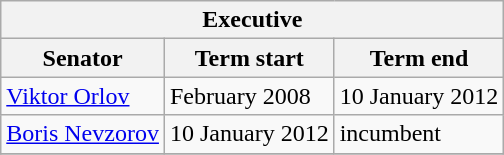<table class="wikitable sortable">
<tr>
<th colspan=3>Executive</th>
</tr>
<tr>
<th>Senator</th>
<th>Term start</th>
<th>Term end</th>
</tr>
<tr>
<td><a href='#'>Viktor Orlov</a></td>
<td>February 2008</td>
<td>10 January 2012</td>
</tr>
<tr>
<td><a href='#'>Boris Nevzorov</a></td>
<td>10 January 2012</td>
<td>incumbent</td>
</tr>
<tr>
</tr>
</table>
